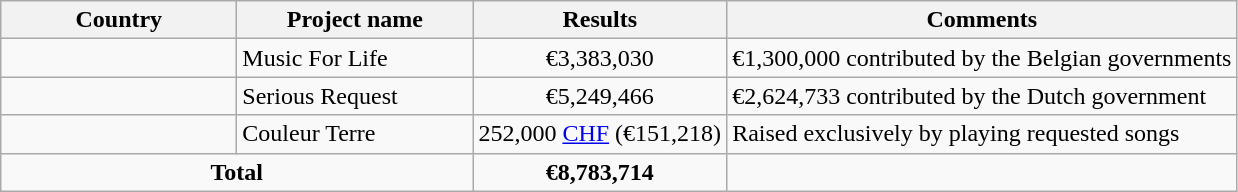<table class="wikitable">
<tr>
<th>Country</th>
<th>Project name</th>
<th>Results</th>
<th>Comments</th>
</tr>
<tr>
<td width=150></td>
<td width=150>Music For Life</td>
<td align=center>€3,383,030</td>
<td>€1,300,000 contributed by the Belgian governments</td>
</tr>
<tr>
<td width=150></td>
<td width=150>Serious Request</td>
<td align=center>€5,249,466</td>
<td>€2,624,733 contributed by the Dutch government</td>
</tr>
<tr>
<td width=150></td>
<td width=150>Couleur Terre</td>
<td align=center>252,000 <a href='#'>CHF</a> (€151,218)</td>
<td>Raised exclusively by playing requested songs</td>
</tr>
<tr>
<td colspan="2" style="text-align:center;"><strong>Total</strong></td>
<td align=center><strong>€8,783,714</strong></td>
<td align=center></td>
</tr>
</table>
